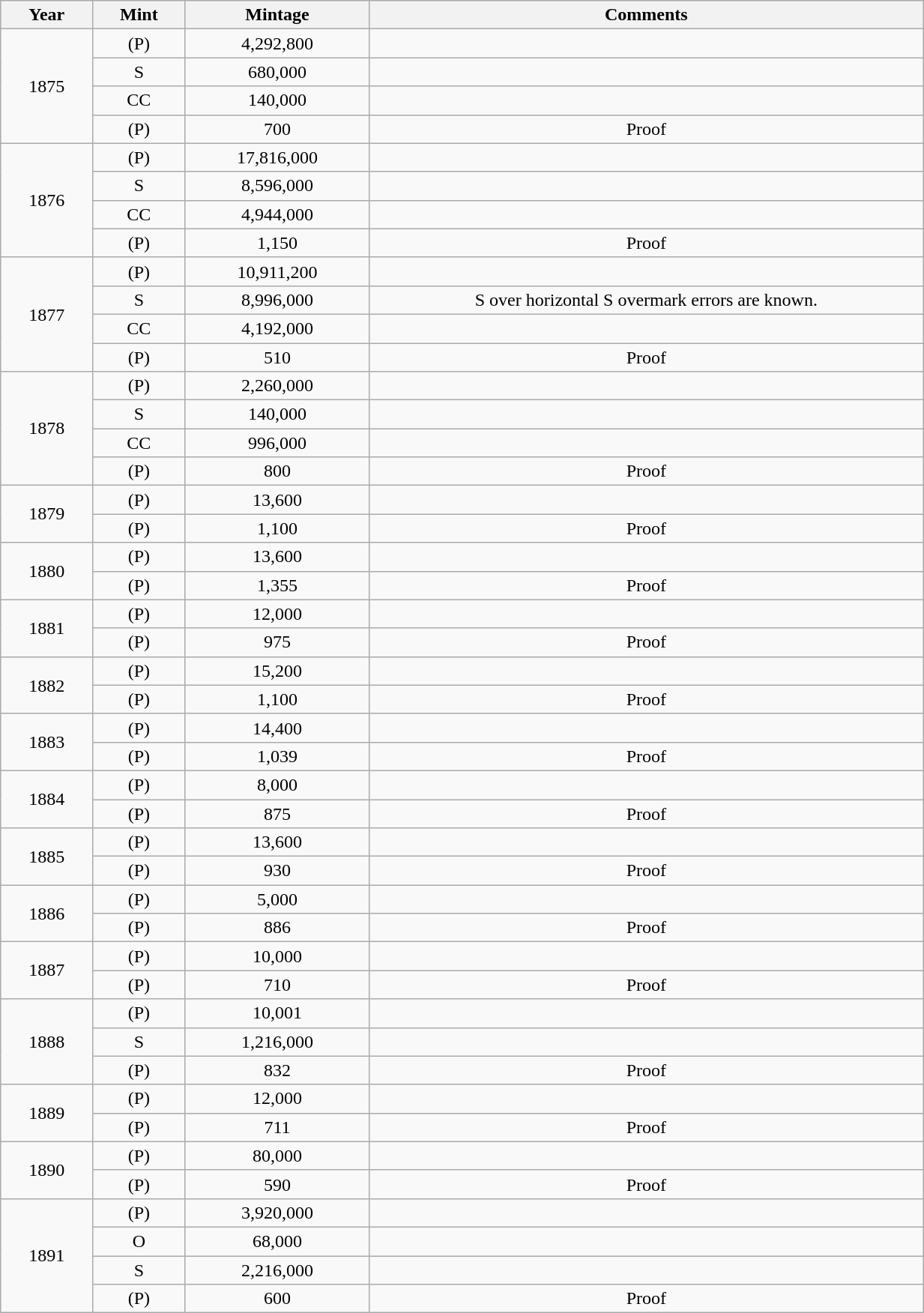<table class="wikitable sortable" style="min-width:65%; text-align:center;">
<tr>
<th width="10%">Year</th>
<th width="10%">Mint</th>
<th width="20%">Mintage</th>
<th width="60%">Comments</th>
</tr>
<tr>
<td rowspan="4">1875</td>
<td>(P)</td>
<td>4,292,800</td>
<td></td>
</tr>
<tr>
<td>S</td>
<td>680,000</td>
<td></td>
</tr>
<tr>
<td>CC</td>
<td>140,000</td>
<td></td>
</tr>
<tr>
<td>(P)</td>
<td>700</td>
<td>Proof</td>
</tr>
<tr>
<td rowspan="4">1876</td>
<td>(P)</td>
<td>17,816,000</td>
<td></td>
</tr>
<tr>
<td>S</td>
<td>8,596,000</td>
<td></td>
</tr>
<tr>
<td>CC</td>
<td>4,944,000</td>
<td></td>
</tr>
<tr>
<td>(P)</td>
<td>1,150</td>
<td>Proof</td>
</tr>
<tr>
<td rowspan="4">1877</td>
<td>(P)</td>
<td>10,911,200</td>
<td></td>
</tr>
<tr>
<td>S</td>
<td>8,996,000</td>
<td>S over horizontal S overmark errors are known.</td>
</tr>
<tr>
<td>CC</td>
<td>4,192,000</td>
<td></td>
</tr>
<tr>
<td>(P)</td>
<td>510</td>
<td>Proof</td>
</tr>
<tr>
<td rowspan="4">1878</td>
<td>(P)</td>
<td>2,260,000</td>
<td></td>
</tr>
<tr>
<td>S</td>
<td>140,000</td>
<td></td>
</tr>
<tr>
<td>CC</td>
<td>996,000</td>
<td></td>
</tr>
<tr>
<td>(P)</td>
<td>800</td>
<td>Proof</td>
</tr>
<tr>
<td rowspan="2">1879</td>
<td>(P)</td>
<td>13,600</td>
<td></td>
</tr>
<tr>
<td>(P)</td>
<td>1,100</td>
<td>Proof</td>
</tr>
<tr>
<td rowspan="2">1880</td>
<td>(P)</td>
<td>13,600</td>
<td></td>
</tr>
<tr>
<td>(P)</td>
<td>1,355</td>
<td>Proof</td>
</tr>
<tr>
<td rowspan="2">1881</td>
<td>(P)</td>
<td>12,000</td>
<td></td>
</tr>
<tr>
<td>(P)</td>
<td>975</td>
<td>Proof</td>
</tr>
<tr>
<td rowspan="2">1882</td>
<td>(P)</td>
<td>15,200</td>
<td></td>
</tr>
<tr>
<td>(P)</td>
<td>1,100</td>
<td>Proof</td>
</tr>
<tr>
<td rowspan="2">1883</td>
<td>(P)</td>
<td>14,400</td>
<td></td>
</tr>
<tr>
<td>(P)</td>
<td>1,039</td>
<td>Proof</td>
</tr>
<tr>
<td rowspan="2">1884</td>
<td>(P)</td>
<td>8,000</td>
<td></td>
</tr>
<tr>
<td>(P)</td>
<td>875</td>
<td>Proof</td>
</tr>
<tr>
<td rowspan="2">1885</td>
<td>(P)</td>
<td>13,600</td>
<td></td>
</tr>
<tr>
<td>(P)</td>
<td>930</td>
<td>Proof</td>
</tr>
<tr>
<td rowspan="2">1886</td>
<td>(P)</td>
<td>5,000</td>
<td></td>
</tr>
<tr>
<td>(P)</td>
<td>886</td>
<td>Proof</td>
</tr>
<tr>
<td rowspan="2">1887</td>
<td>(P)</td>
<td>10,000</td>
<td></td>
</tr>
<tr>
<td>(P)</td>
<td>710</td>
<td>Proof</td>
</tr>
<tr>
<td rowspan="3">1888</td>
<td>(P)</td>
<td>10,001</td>
<td></td>
</tr>
<tr>
<td>S</td>
<td>1,216,000</td>
<td></td>
</tr>
<tr>
<td>(P)</td>
<td>832</td>
<td>Proof</td>
</tr>
<tr>
<td rowspan="2">1889</td>
<td>(P)</td>
<td>12,000</td>
<td></td>
</tr>
<tr>
<td>(P)</td>
<td>711</td>
<td>Proof</td>
</tr>
<tr>
<td rowspan="2">1890</td>
<td>(P)</td>
<td>80,000</td>
<td></td>
</tr>
<tr>
<td>(P)</td>
<td>590</td>
<td>Proof</td>
</tr>
<tr>
<td rowspan="4">1891</td>
<td>(P)</td>
<td>3,920,000</td>
<td></td>
</tr>
<tr>
<td>O</td>
<td>68,000</td>
<td></td>
</tr>
<tr>
<td>S</td>
<td>2,216,000</td>
<td></td>
</tr>
<tr>
<td>(P)</td>
<td>600</td>
<td>Proof</td>
</tr>
</table>
